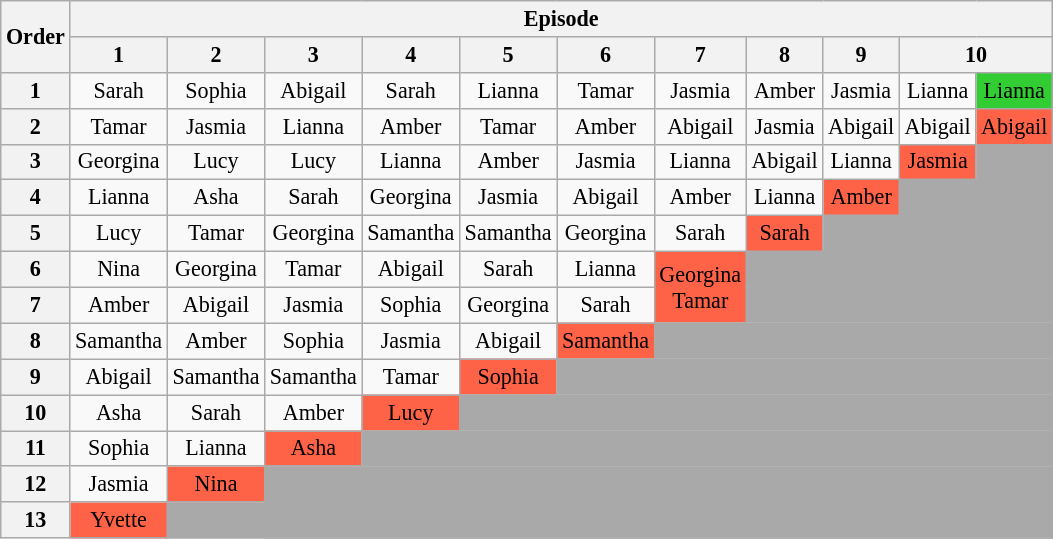<table class="wikitable" style="text-align:center; font-size:92%">
<tr>
<th rowspan=2>Order</th>
<th colspan="11">Episode</th>
</tr>
<tr>
<th>1</th>
<th>2</th>
<th>3</th>
<th>4</th>
<th>5</th>
<th>6</th>
<th>7</th>
<th>8</th>
<th>9</th>
<th colspan="2">10</th>
</tr>
<tr>
<th>1</th>
<td>Sarah</td>
<td>Sophia</td>
<td>Abigail</td>
<td>Sarah</td>
<td>Lianna</td>
<td>Tamar</td>
<td>Jasmia</td>
<td>Amber</td>
<td>Jasmia</td>
<td>Lianna</td>
<td bgcolor="limegreen">Lianna</td>
</tr>
<tr>
<th>2</th>
<td>Tamar</td>
<td>Jasmia</td>
<td>Lianna</td>
<td>Amber</td>
<td>Tamar</td>
<td>Amber</td>
<td>Abigail</td>
<td>Jasmia</td>
<td>Abigail</td>
<td>Abigail</td>
<td bgcolor="tomato">Abigail</td>
</tr>
<tr>
<th>3</th>
<td>Georgina</td>
<td>Lucy</td>
<td>Lucy</td>
<td>Lianna</td>
<td>Amber</td>
<td>Jasmia</td>
<td>Lianna</td>
<td>Abigail</td>
<td>Lianna</td>
<td bgcolor="tomato">Jasmia</td>
<td bgcolor="darkgray"></td>
</tr>
<tr>
<th>4</th>
<td>Lianna</td>
<td>Asha</td>
<td>Sarah</td>
<td>Georgina</td>
<td>Jasmia</td>
<td>Abigail</td>
<td>Amber</td>
<td>Lianna</td>
<td bgcolor="tomato">Amber</td>
<td colspan="2" bgcolor="darkgray"></td>
</tr>
<tr>
<th>5</th>
<td>Lucy</td>
<td>Tamar</td>
<td>Georgina</td>
<td>Samantha</td>
<td>Samantha</td>
<td>Georgina</td>
<td>Sarah</td>
<td bgcolor="tomato">Sarah</td>
<td colspan="3" bgcolor="darkgray"></td>
</tr>
<tr>
<th>6</th>
<td>Nina</td>
<td>Georgina</td>
<td>Tamar</td>
<td>Abigail</td>
<td>Sarah</td>
<td>Lianna</td>
<td rowspan="2" bgcolor="tomato">Georgina<br>Tamar</td>
<td colspan="4" bgcolor="darkgray"></td>
</tr>
<tr>
<th>7</th>
<td>Amber</td>
<td>Abigail</td>
<td>Jasmia</td>
<td>Sophia</td>
<td>Georgina</td>
<td>Sarah</td>
<td colspan="5" bgcolor="darkgray"></td>
</tr>
<tr>
<th>8</th>
<td>Samantha</td>
<td>Amber</td>
<td>Sophia</td>
<td>Jasmia</td>
<td>Abigail</td>
<td bgcolor="tomato">Samantha</td>
<td colspan="6" bgcolor="darkgray"></td>
</tr>
<tr>
<th>9</th>
<td>Abigail</td>
<td>Samantha</td>
<td>Samantha</td>
<td>Tamar</td>
<td bgcolor="tomato">Sophia</td>
<td colspan="7" bgcolor="darkgray"></td>
</tr>
<tr>
<th>10</th>
<td>Asha</td>
<td>Sarah</td>
<td>Amber</td>
<td bgcolor="tomato">Lucy</td>
<td colspan="8" bgcolor="darkgray"></td>
</tr>
<tr>
<th>11</th>
<td>Sophia</td>
<td>Lianna</td>
<td bgcolor="tomato">Asha</td>
<td colspan="9" bgcolor="darkgray"></td>
</tr>
<tr>
<th>12</th>
<td>Jasmia</td>
<td bgcolor="tomato">Nina</td>
<td colspan="10" rowspan="2" bgcolor="darkgray"></td>
</tr>
<tr>
<th>13</th>
<td bgcolor="tomato">Yvette</td>
<td colspan="11" rowspan="2" bgcolor="darkgray"></td>
</tr>
</table>
